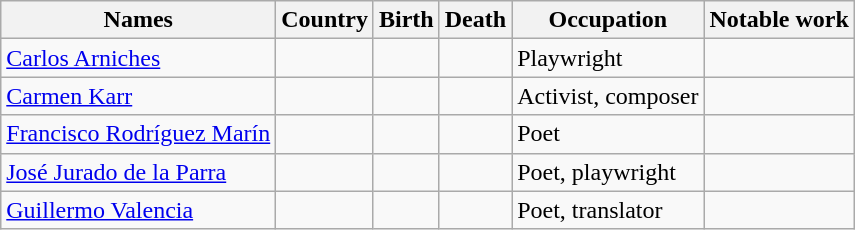<table class="wikitable sortable" border="1" style="border-spacing:0; style="width:100%;">
<tr>
<th>Names</th>
<th>Country</th>
<th>Birth</th>
<th>Death</th>
<th>Occupation</th>
<th>Notable work</th>
</tr>
<tr>
<td><a href='#'>Carlos Arniches</a></td>
<td></td>
<td></td>
<td></td>
<td>Playwright</td>
<td></td>
</tr>
<tr>
<td><a href='#'>Carmen Karr</a></td>
<td></td>
<td></td>
<td></td>
<td>Activist, composer</td>
<td></td>
</tr>
<tr>
<td><a href='#'>Francisco Rodríguez Marín</a></td>
<td></td>
<td></td>
<td></td>
<td>Poet</td>
<td></td>
</tr>
<tr>
<td><a href='#'>José Jurado de la Parra</a></td>
<td></td>
<td></td>
<td></td>
<td>Poet, playwright</td>
<td></td>
</tr>
<tr>
<td><a href='#'>Guillermo Valencia</a></td>
<td></td>
<td></td>
<td></td>
<td>Poet, translator</td>
<td></td>
</tr>
</table>
